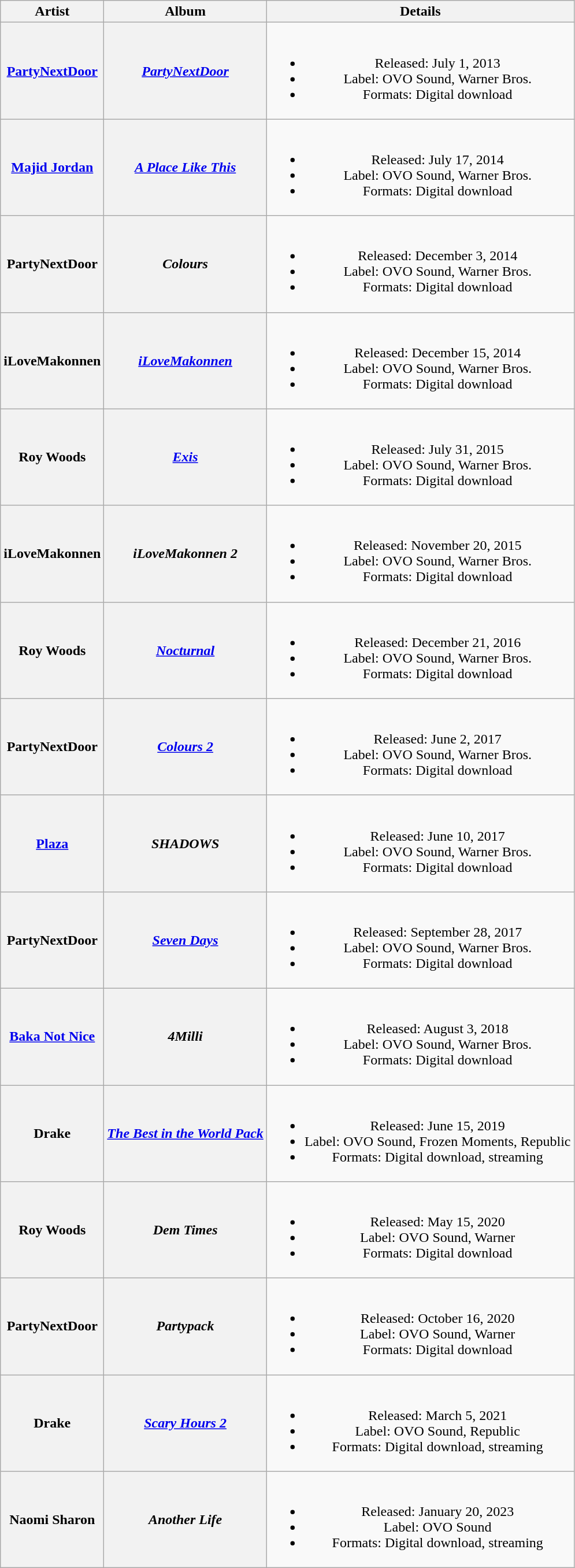<table class="wikitable plainrowheaders" style="text-align:center;">
<tr>
<th rowspan="1">Artist</th>
<th rowspan="1">Album</th>
<th rowspan="1">Details</th>
</tr>
<tr>
<th scope="row"><a href='#'>PartyNextDoor</a></th>
<th scope="row"><em><a href='#'>PartyNextDoor</a></em></th>
<td><br><ul><li>Released: July 1, 2013</li><li>Label: OVO Sound, Warner Bros.</li><li>Formats: Digital download</li></ul></td>
</tr>
<tr>
<th scope="row"><a href='#'>Majid Jordan</a></th>
<th scope="row"><em><a href='#'>A Place Like This</a></em></th>
<td><br><ul><li>Released: July 17, 2014</li><li>Label: OVO Sound, Warner Bros.</li><li>Formats: Digital download</li></ul></td>
</tr>
<tr>
<th scope="row">PartyNextDoor</th>
<th scope="row"><em>Colours</em></th>
<td><br><ul><li>Released: December 3, 2014</li><li>Label: OVO Sound, Warner Bros.</li><li>Formats: Digital download</li></ul></td>
</tr>
<tr>
<th scope="row">iLoveMakonnen</th>
<th scope="row"><em><a href='#'>iLoveMakonnen</a></em></th>
<td><br><ul><li>Released: December 15, 2014</li><li>Label: OVO Sound, Warner Bros.</li><li>Formats: Digital download</li></ul></td>
</tr>
<tr>
<th scope="row">Roy Woods</th>
<th scope="row"><em><a href='#'>Exis</a></em></th>
<td><br><ul><li>Released: July 31, 2015</li><li>Label: OVO Sound, Warner Bros.</li><li>Formats: Digital download</li></ul></td>
</tr>
<tr>
<th scope="row">iLoveMakonnen</th>
<th scope="row"><em>iLoveMakonnen 2</em></th>
<td><br><ul><li>Released: November 20, 2015</li><li>Label: OVO Sound, Warner Bros.</li><li>Formats: Digital download</li></ul></td>
</tr>
<tr>
<th scope="row">Roy Woods</th>
<th scope="row"><em><a href='#'>Nocturnal</a></em></th>
<td><br><ul><li>Released: December 21, 2016</li><li>Label: OVO Sound, Warner Bros.</li><li>Formats: Digital download</li></ul></td>
</tr>
<tr>
<th scope="row">PartyNextDoor</th>
<th scope="row"><em><a href='#'>Colours 2</a></em></th>
<td><br><ul><li>Released: June 2, 2017</li><li>Label: OVO Sound, Warner Bros.</li><li>Formats: Digital download</li></ul></td>
</tr>
<tr>
<th scope="row"><a href='#'>Plaza</a></th>
<th scope="row"><em>SHADOWS</em></th>
<td><br><ul><li>Released: June 10, 2017</li><li>Label: OVO Sound, Warner Bros.</li><li>Formats: Digital download</li></ul></td>
</tr>
<tr>
<th scope="row">PartyNextDoor</th>
<th scope="row"><em><a href='#'>Seven Days</a></em></th>
<td><br><ul><li>Released: September 28, 2017</li><li>Label: OVO Sound, Warner Bros.</li><li>Formats: Digital download</li></ul></td>
</tr>
<tr>
<th scope="row"><a href='#'>Baka Not Nice</a></th>
<th scope="row"><em>4Milli</em></th>
<td><br><ul><li>Released: August 3, 2018</li><li>Label: OVO Sound, Warner Bros.</li><li>Formats: Digital download</li></ul></td>
</tr>
<tr>
<th scope="row">Drake</th>
<th scope="row"><em><a href='#'>The Best in the World Pack</a></em></th>
<td><br><ul><li>Released: June 15, 2019</li><li>Label: OVO Sound, Frozen Moments, Republic</li><li>Formats: Digital download, streaming</li></ul></td>
</tr>
<tr>
<th scope="row">Roy Woods</th>
<th scope="row"><em>Dem Times</em></th>
<td><br><ul><li>Released: May 15, 2020</li><li>Label: OVO Sound, Warner</li><li>Formats: Digital download</li></ul></td>
</tr>
<tr>
<th scope="row">PartyNextDoor</th>
<th scope="row"><em>Partypack</em></th>
<td><br><ul><li>Released: October 16, 2020</li><li>Label: OVO Sound, Warner</li><li>Formats: Digital download</li></ul></td>
</tr>
<tr>
<th scope="row">Drake</th>
<th scope="row"><em><a href='#'>Scary Hours 2</a></em></th>
<td><br><ul><li>Released: March 5, 2021</li><li>Label: OVO Sound, Republic</li><li>Formats: Digital download, streaming</li></ul></td>
</tr>
<tr>
<th scope="row">Naomi Sharon</th>
<th scope="row"><em>Another Life</em></th>
<td><br><ul><li>Released: January 20, 2023</li><li>Label: OVO Sound</li><li>Formats: Digital download, streaming</li></ul></td>
</tr>
</table>
